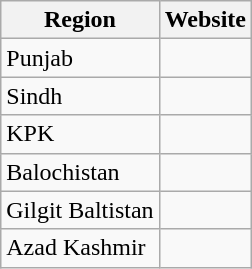<table class="wikitable">
<tr>
<th>Region</th>
<th>Website</th>
</tr>
<tr>
<td>Punjab</td>
<td></td>
</tr>
<tr>
<td>Sindh</td>
<td></td>
</tr>
<tr>
<td>KPK</td>
<td></td>
</tr>
<tr>
<td>Balochistan</td>
<td></td>
</tr>
<tr>
<td>Gilgit Baltistan</td>
<td></td>
</tr>
<tr>
<td>Azad Kashmir</td>
<td></td>
</tr>
</table>
